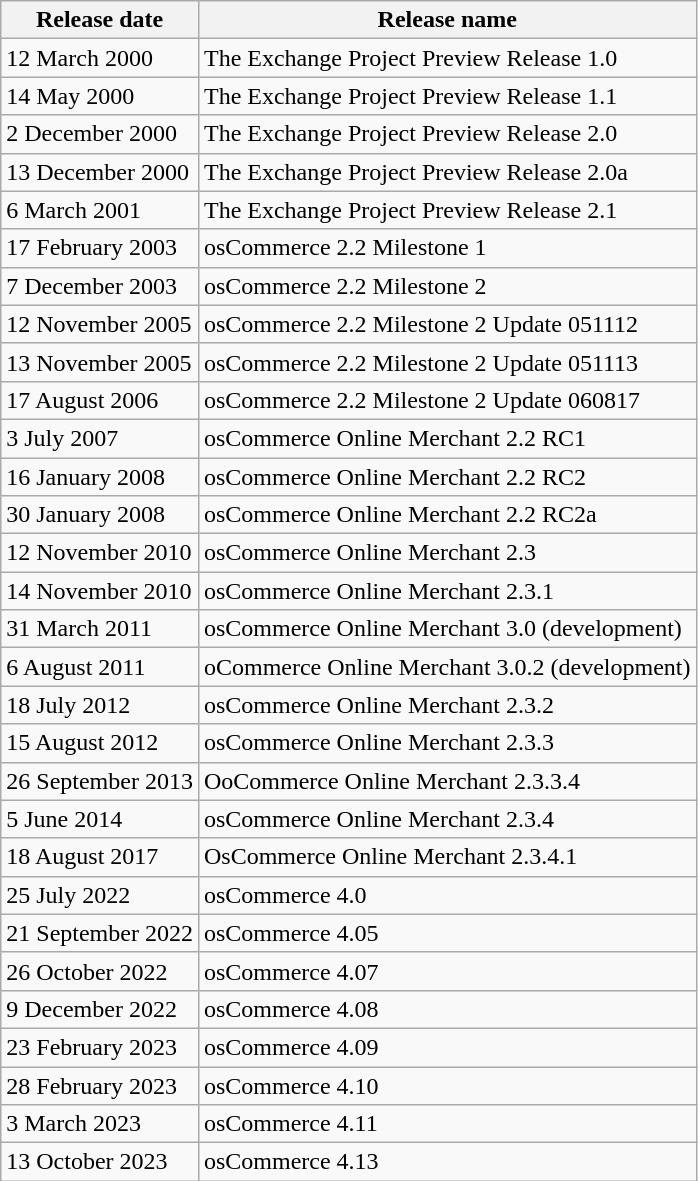<table class="wikitable sortable">
<tr>
<th>Release date</th>
<th>Release name</th>
</tr>
<tr>
<td>12 March 2000</td>
<td>The Exchange Project Preview Release 1.0</td>
</tr>
<tr>
<td>14 May 2000</td>
<td>The Exchange Project Preview Release 1.1</td>
</tr>
<tr>
<td>2 December 2000</td>
<td>The Exchange Project Preview Release 2.0</td>
</tr>
<tr>
<td>13 December 2000</td>
<td>The Exchange Project Preview Release 2.0a</td>
</tr>
<tr>
<td>6 March 2001</td>
<td>The Exchange Project Preview Release 2.1</td>
</tr>
<tr>
<td>17 February 2003</td>
<td>osCommerce 2.2 Milestone 1</td>
</tr>
<tr>
<td>7 December 2003</td>
<td>osCommerce 2.2 Milestone 2</td>
</tr>
<tr>
<td>12 November 2005</td>
<td>osCommerce 2.2 Milestone 2 Update 051112</td>
</tr>
<tr>
<td>13 November 2005</td>
<td>osCommerce 2.2 Milestone 2 Update 051113</td>
</tr>
<tr>
<td>17 August 2006</td>
<td>osCommerce 2.2 Milestone 2 Update 060817</td>
</tr>
<tr>
<td>3 July 2007</td>
<td>osCommerce Online Merchant 2.2 RC1</td>
</tr>
<tr>
<td>16 January 2008</td>
<td>osCommerce Online Merchant 2.2 RC2</td>
</tr>
<tr>
<td>30 January 2008</td>
<td>osCommerce Online Merchant 2.2 RC2a</td>
</tr>
<tr>
<td>12 November 2010</td>
<td>osCommerce Online Merchant 2.3</td>
</tr>
<tr>
<td>14 November 2010</td>
<td>osCommerce Online Merchant 2.3.1</td>
</tr>
<tr>
<td>31 March 2011</td>
<td>osCommerce Online Merchant 3.0 (development)</td>
</tr>
<tr>
<td>6 August 2011</td>
<td>oCommerce Online Merchant 3.0.2 (development)</td>
</tr>
<tr>
<td>18 July 2012</td>
<td>osCommerce Online Merchant 2.3.2</td>
</tr>
<tr>
<td>15 August 2012</td>
<td>osCommerce Online Merchant 2.3.3</td>
</tr>
<tr>
<td>26 September 2013</td>
<td>OoCommerce Online Merchant 2.3.3.4</td>
</tr>
<tr>
<td>5 June 2014</td>
<td>osCommerce Online Merchant 2.3.4</td>
</tr>
<tr>
<td>18 August 2017</td>
<td>OsCommerce Online Merchant 2.3.4.1</td>
</tr>
<tr>
<td>25 July 2022</td>
<td>osCommerce 4.0</td>
</tr>
<tr>
<td>21 September 2022</td>
<td>osCommerce 4.05</td>
</tr>
<tr>
<td>26 October 2022</td>
<td>osCommerce 4.07</td>
</tr>
<tr>
<td>9 December 2022</td>
<td>osCommerce 4.08</td>
</tr>
<tr>
<td>23 February 2023</td>
<td>osCommerce 4.09</td>
</tr>
<tr>
<td>28 February 2023</td>
<td>osCommerce 4.10</td>
</tr>
<tr>
<td>3 March 2023</td>
<td>osCommerce 4.11</td>
</tr>
<tr>
<td>13 October 2023</td>
<td>osCommerce 4.13</td>
</tr>
</table>
